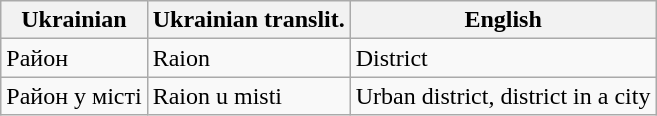<table class="wikitable sortable">
<tr>
<th>Ukrainian</th>
<th>Ukrainian translit.</th>
<th>English</th>
</tr>
<tr>
<td>Район</td>
<td>Raion</td>
<td>District</td>
</tr>
<tr>
<td>Район у місті</td>
<td>Raion u misti</td>
<td>Urban district, district in a city</td>
</tr>
</table>
